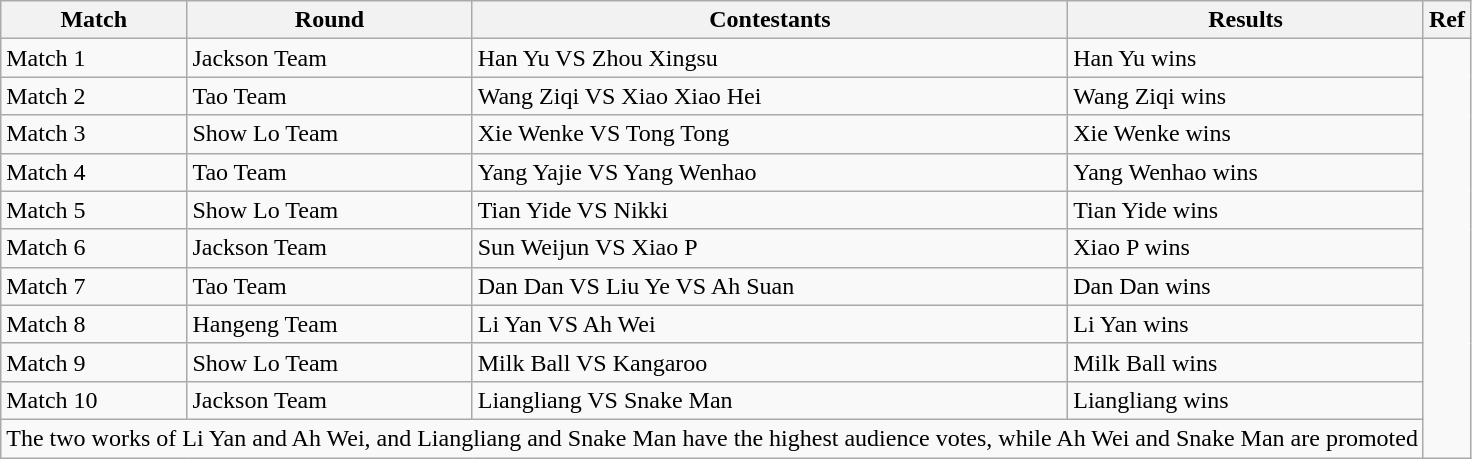<table class="wikitable">
<tr>
<th>Match</th>
<th>Round</th>
<th>Contestants</th>
<th>Results</th>
<th>Ref</th>
</tr>
<tr>
<td>Match 1</td>
<td>Jackson Team</td>
<td>Han Yu VS Zhou Xingsu</td>
<td>Han Yu wins</td>
<td rowspan="11"></td>
</tr>
<tr>
<td>Match 2</td>
<td>Tao Team</td>
<td>Wang Ziqi VS Xiao Xiao Hei</td>
<td>Wang Ziqi wins</td>
</tr>
<tr>
<td>Match 3</td>
<td>Show Lo Team</td>
<td>Xie Wenke VS Tong Tong</td>
<td>Xie Wenke wins</td>
</tr>
<tr>
<td>Match 4</td>
<td>Tao Team</td>
<td>Yang Yajie VS Yang Wenhao</td>
<td>Yang Wenhao wins</td>
</tr>
<tr>
<td>Match 5</td>
<td>Show Lo Team</td>
<td>Tian Yide VS Nikki</td>
<td>Tian Yide wins</td>
</tr>
<tr>
<td>Match 6</td>
<td>Jackson Team</td>
<td>Sun Weijun VS Xiao P</td>
<td>Xiao P wins</td>
</tr>
<tr>
<td>Match 7</td>
<td>Tao Team</td>
<td>Dan Dan VS Liu Ye VS Ah Suan</td>
<td>Dan Dan wins</td>
</tr>
<tr>
<td>Match 8</td>
<td>Hangeng Team</td>
<td>Li Yan VS Ah Wei</td>
<td>Li Yan wins</td>
</tr>
<tr>
<td>Match 9</td>
<td>Show Lo Team</td>
<td>Milk Ball VS Kangaroo</td>
<td>Milk Ball wins</td>
</tr>
<tr>
<td>Match 10</td>
<td>Jackson Team</td>
<td>Liangliang VS Snake Man</td>
<td>Liangliang wins</td>
</tr>
<tr>
<td colspan="4">The two works of Li Yan and Ah Wei, and Liangliang and Snake Man have the highest audience votes, while Ah Wei and Snake Man are promoted</td>
</tr>
</table>
